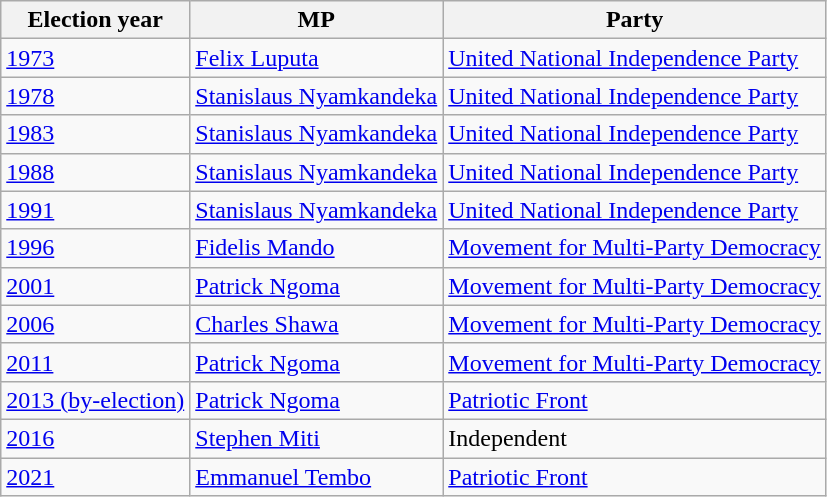<table class=wikitable>
<tr>
<th>Election year</th>
<th>MP</th>
<th>Party</th>
</tr>
<tr>
<td><a href='#'>1973</a></td>
<td><a href='#'>Felix Luputa</a></td>
<td><a href='#'>United National Independence Party</a></td>
</tr>
<tr>
<td><a href='#'>1978</a></td>
<td><a href='#'>Stanislaus Nyamkandeka</a></td>
<td><a href='#'>United National Independence Party</a></td>
</tr>
<tr>
<td><a href='#'>1983</a></td>
<td><a href='#'>Stanislaus Nyamkandeka</a></td>
<td><a href='#'>United National Independence Party</a></td>
</tr>
<tr>
<td><a href='#'>1988</a></td>
<td><a href='#'>Stanislaus Nyamkandeka</a></td>
<td><a href='#'>United National Independence Party</a></td>
</tr>
<tr>
<td><a href='#'>1991</a></td>
<td><a href='#'>Stanislaus Nyamkandeka</a></td>
<td><a href='#'>United National Independence Party</a></td>
</tr>
<tr>
<td><a href='#'>1996</a></td>
<td><a href='#'>Fidelis Mando</a></td>
<td><a href='#'>Movement for Multi-Party Democracy</a></td>
</tr>
<tr>
<td><a href='#'>2001</a></td>
<td><a href='#'>Patrick Ngoma</a></td>
<td><a href='#'>Movement for Multi-Party Democracy</a></td>
</tr>
<tr>
<td><a href='#'>2006</a></td>
<td><a href='#'>Charles Shawa</a></td>
<td><a href='#'>Movement for Multi-Party Democracy</a></td>
</tr>
<tr>
<td><a href='#'>2011</a></td>
<td><a href='#'>Patrick Ngoma</a></td>
<td><a href='#'>Movement for Multi-Party Democracy</a></td>
</tr>
<tr>
<td><a href='#'>2013 (by-election)</a></td>
<td><a href='#'>Patrick Ngoma</a></td>
<td><a href='#'>Patriotic Front</a></td>
</tr>
<tr>
<td><a href='#'>2016</a></td>
<td><a href='#'>Stephen Miti</a></td>
<td>Independent</td>
</tr>
<tr>
<td><a href='#'>2021</a></td>
<td><a href='#'>Emmanuel Tembo</a></td>
<td><a href='#'>Patriotic Front</a></td>
</tr>
</table>
